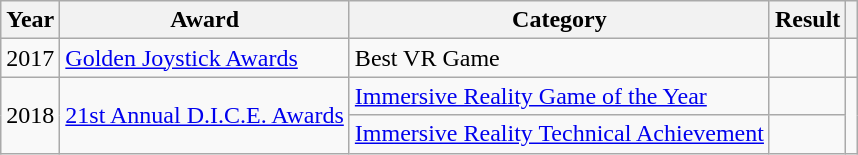<table class="wikitable sortable">
<tr>
<th>Year</th>
<th>Award</th>
<th>Category</th>
<th>Result</th>
<th></th>
</tr>
<tr>
<td style="text-align:center;" rowspan="1">2017</td>
<td rowspan="1"><a href='#'>Golden Joystick Awards</a></td>
<td>Best VR Game</td>
<td></td>
<td rowspan="1" style="text-align:center;"></td>
</tr>
<tr>
<td style="text-align:center;" rowspan="2">2018</td>
<td rowspan="2"><a href='#'>21st Annual D.I.C.E. Awards</a></td>
<td><a href='#'>Immersive Reality Game of the Year</a></td>
<td></td>
<td rowspan="2" style="text-align:center;"></td>
</tr>
<tr>
<td><a href='#'>Immersive Reality Technical Achievement</a></td>
<td></td>
</tr>
</table>
